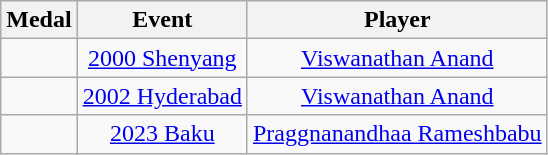<table class="wikitable sortable" style="text-align:center">
<tr>
<th>Medal</th>
<th>Event</th>
<th>Player</th>
</tr>
<tr>
<td></td>
<td><a href='#'>2000 Shenyang</a></td>
<td><a href='#'>Viswanathan Anand</a></td>
</tr>
<tr>
<td></td>
<td><a href='#'>2002 Hyderabad</a></td>
<td><a href='#'>Viswanathan Anand</a></td>
</tr>
<tr>
<td></td>
<td><a href='#'>2023 Baku</a></td>
<td><a href='#'>Praggnanandhaa Rameshbabu</a></td>
</tr>
</table>
